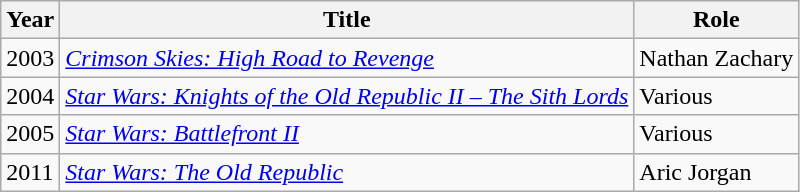<table class="wikitable sortable">
<tr>
<th>Year</th>
<th>Title</th>
<th>Role</th>
</tr>
<tr>
<td>2003</td>
<td><em><a href='#'>Crimson Skies: High Road to Revenge</a></em></td>
<td>Nathan Zachary</td>
</tr>
<tr>
<td>2004</td>
<td><em><a href='#'>Star Wars: Knights of the Old Republic II – The Sith Lords</a></em></td>
<td>Various</td>
</tr>
<tr>
<td>2005</td>
<td><em><a href='#'>Star Wars: Battlefront II</a></em></td>
<td>Various</td>
</tr>
<tr>
<td>2011</td>
<td><em><a href='#'>Star Wars: The Old Republic</a></em></td>
<td>Aric Jorgan</td>
</tr>
</table>
